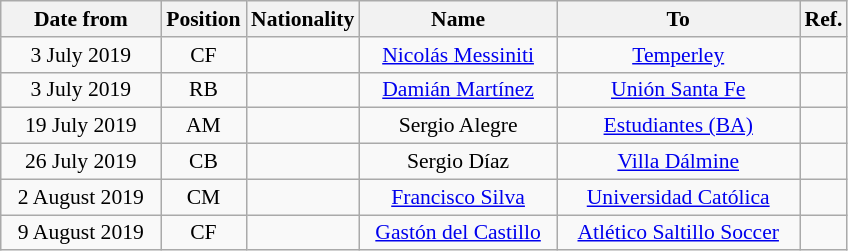<table class="wikitable" style="text-align:center; font-size:90%; ">
<tr>
<th style="background:#; color:#; width:100px;">Date from</th>
<th style="background:#; color:#; width:50px;">Position</th>
<th style="background:#; color:#; width:50px;">Nationality</th>
<th style="background:#; color:#; width:125px;">Name</th>
<th style="background:#; color:#; width:155px;">To</th>
<th style="background:#; color:#; width:25px;">Ref.</th>
</tr>
<tr>
<td>3 July 2019</td>
<td>CF</td>
<td></td>
<td><a href='#'>Nicolás Messiniti</a></td>
<td> <a href='#'>Temperley</a></td>
<td></td>
</tr>
<tr>
<td>3 July 2019</td>
<td>RB</td>
<td></td>
<td><a href='#'>Damián Martínez</a></td>
<td> <a href='#'>Unión Santa Fe</a></td>
<td></td>
</tr>
<tr>
<td>19 July 2019</td>
<td>AM</td>
<td></td>
<td>Sergio Alegre</td>
<td> <a href='#'>Estudiantes (BA)</a></td>
<td></td>
</tr>
<tr>
<td>26 July 2019</td>
<td>CB</td>
<td></td>
<td>Sergio Díaz</td>
<td> <a href='#'>Villa Dálmine</a></td>
<td></td>
</tr>
<tr>
<td>2 August 2019</td>
<td>CM</td>
<td></td>
<td><a href='#'>Francisco Silva</a></td>
<td> <a href='#'>Universidad Católica</a></td>
<td></td>
</tr>
<tr>
<td>9 August 2019</td>
<td>CF</td>
<td></td>
<td><a href='#'>Gastón del Castillo</a></td>
<td> <a href='#'>Atlético Saltillo Soccer</a></td>
<td></td>
</tr>
</table>
